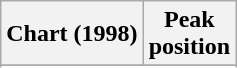<table class="wikitable sortable plainrowheaders" style="text-align:center">
<tr>
<th scope="col">Chart (1998)</th>
<th scope="col">Peak<br>position</th>
</tr>
<tr>
</tr>
<tr>
</tr>
<tr>
</tr>
</table>
